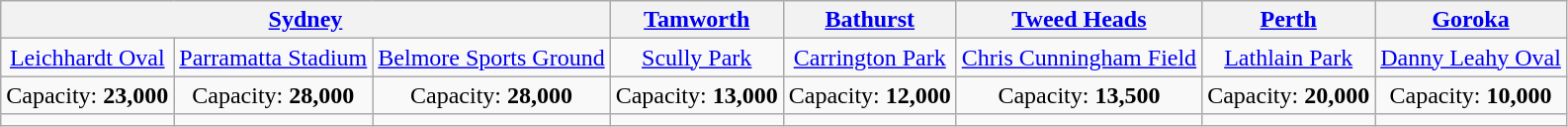<table class="wikitable" style="text-align:center">
<tr>
<th colspan=3><a href='#'>Sydney</a></th>
<th><a href='#'>Tamworth</a></th>
<th><a href='#'>Bathurst</a></th>
<th><a href='#'>Tweed Heads</a></th>
<th><a href='#'>Perth</a></th>
<th><a href='#'>Goroka</a></th>
</tr>
<tr>
<td><a href='#'>Leichhardt Oval</a></td>
<td><a href='#'>Parramatta Stadium</a></td>
<td><a href='#'>Belmore Sports Ground</a></td>
<td><a href='#'>Scully Park</a></td>
<td><a href='#'>Carrington Park</a></td>
<td><a href='#'>Chris Cunningham Field</a></td>
<td><a href='#'>Lathlain Park</a></td>
<td><a href='#'>Danny Leahy Oval</a></td>
</tr>
<tr>
<td>Capacity: <strong>23,000</strong></td>
<td>Capacity: <strong>28,000</strong></td>
<td>Capacity: <strong>28,000</strong></td>
<td>Capacity: <strong>13,000</strong></td>
<td>Capacity: <strong>12,000</strong></td>
<td>Capacity: <strong>13,500</strong></td>
<td>Capacity: <strong>20,000</strong></td>
<td>Capacity: <strong>10,000</strong></td>
</tr>
<tr>
<td></td>
<td></td>
<td></td>
<td></td>
<td></td>
<td></td>
<td></td>
<td></td>
</tr>
</table>
